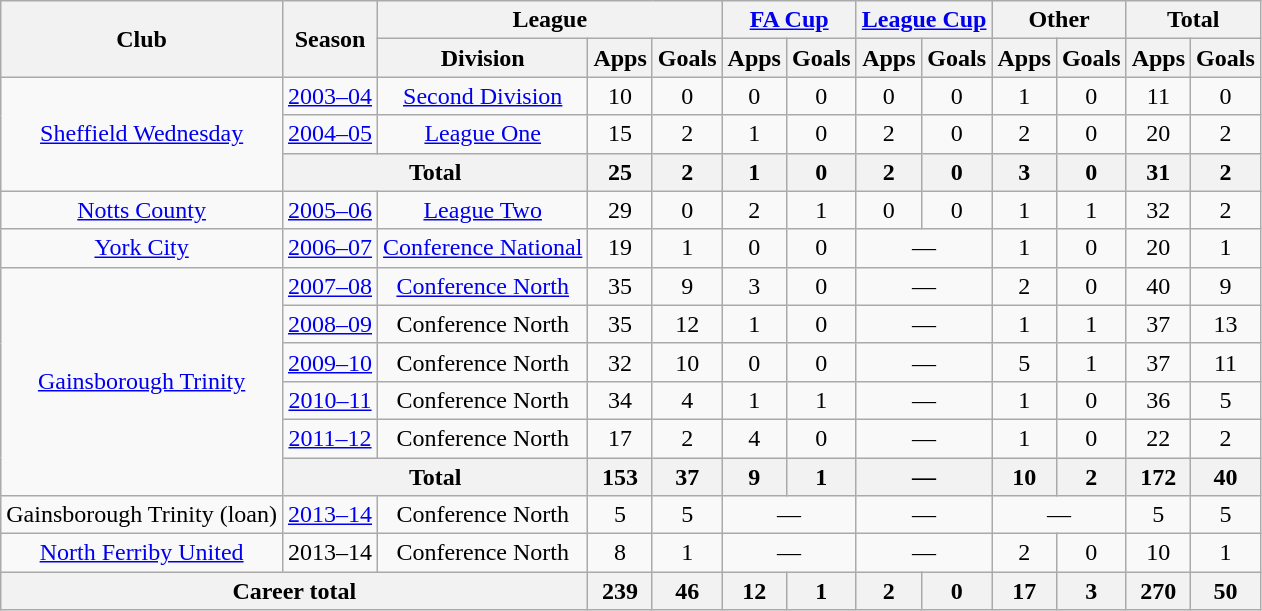<table class=wikitable style="text-align:center;">
<tr>
<th rowspan=2>Club</th>
<th rowspan=2>Season</th>
<th colspan=3>League</th>
<th colspan=2><a href='#'>FA Cup</a></th>
<th colspan=2><a href='#'>League Cup</a></th>
<th colspan=2>Other</th>
<th colspan=2>Total</th>
</tr>
<tr>
<th>Division</th>
<th>Apps</th>
<th>Goals</th>
<th>Apps</th>
<th>Goals</th>
<th>Apps</th>
<th>Goals</th>
<th>Apps</th>
<th>Goals</th>
<th>Apps</th>
<th>Goals</th>
</tr>
<tr>
<td rowspan=3><a href='#'>Sheffield Wednesday</a></td>
<td><a href='#'>2003–04</a></td>
<td><a href='#'>Second Division</a></td>
<td>10</td>
<td>0</td>
<td>0</td>
<td>0</td>
<td>0</td>
<td>0</td>
<td>1</td>
<td>0</td>
<td>11</td>
<td>0</td>
</tr>
<tr>
<td><a href='#'>2004–05</a></td>
<td><a href='#'>League One</a></td>
<td>15</td>
<td>2</td>
<td>1</td>
<td>0</td>
<td>2</td>
<td>0</td>
<td>2</td>
<td>0</td>
<td>20</td>
<td>2</td>
</tr>
<tr>
<th colspan=2>Total</th>
<th>25</th>
<th>2</th>
<th>1</th>
<th>0</th>
<th>2</th>
<th>0</th>
<th>3</th>
<th>0</th>
<th>31</th>
<th>2</th>
</tr>
<tr>
<td><a href='#'>Notts County</a></td>
<td><a href='#'>2005–06</a></td>
<td><a href='#'>League Two</a></td>
<td>29</td>
<td>0</td>
<td>2</td>
<td>1</td>
<td>0</td>
<td>0</td>
<td>1</td>
<td>1</td>
<td>32</td>
<td>2</td>
</tr>
<tr>
<td><a href='#'>York City</a></td>
<td><a href='#'>2006–07</a></td>
<td><a href='#'>Conference National</a></td>
<td>19</td>
<td>1</td>
<td>0</td>
<td>0</td>
<td colspan=2>—</td>
<td>1</td>
<td>0</td>
<td>20</td>
<td>1</td>
</tr>
<tr>
<td rowspan=6><a href='#'>Gainsborough Trinity</a></td>
<td><a href='#'>2007–08</a></td>
<td><a href='#'>Conference North</a></td>
<td>35</td>
<td>9</td>
<td>3</td>
<td>0</td>
<td colspan=2>—</td>
<td>2</td>
<td>0</td>
<td>40</td>
<td>9</td>
</tr>
<tr>
<td><a href='#'>2008–09</a></td>
<td>Conference North</td>
<td>35</td>
<td>12</td>
<td>1</td>
<td>0</td>
<td colspan=2>—</td>
<td>1</td>
<td>1</td>
<td>37</td>
<td>13</td>
</tr>
<tr>
<td><a href='#'>2009–10</a></td>
<td>Conference North</td>
<td>32</td>
<td>10</td>
<td>0</td>
<td>0</td>
<td colspan=2>—</td>
<td>5</td>
<td>1</td>
<td>37</td>
<td>11</td>
</tr>
<tr>
<td><a href='#'>2010–11</a></td>
<td>Conference North</td>
<td>34</td>
<td>4</td>
<td>1</td>
<td>1</td>
<td colspan=2>—</td>
<td>1</td>
<td>0</td>
<td>36</td>
<td>5</td>
</tr>
<tr>
<td><a href='#'>2011–12</a></td>
<td>Conference North</td>
<td>17</td>
<td>2</td>
<td>4</td>
<td>0</td>
<td colspan=2>—</td>
<td>1</td>
<td>0</td>
<td>22</td>
<td>2</td>
</tr>
<tr>
<th colspan=2>Total</th>
<th>153</th>
<th>37</th>
<th>9</th>
<th>1</th>
<th colspan=2>—</th>
<th>10</th>
<th>2</th>
<th>172</th>
<th>40</th>
</tr>
<tr>
<td>Gainsborough Trinity (loan)</td>
<td><a href='#'>2013–14</a></td>
<td>Conference North</td>
<td>5</td>
<td>5</td>
<td colspan=2>—</td>
<td colspan=2>—</td>
<td colspan=2>—</td>
<td>5</td>
<td>5</td>
</tr>
<tr>
<td><a href='#'>North Ferriby United</a></td>
<td>2013–14</td>
<td>Conference North</td>
<td>8</td>
<td>1</td>
<td colspan=2>—</td>
<td colspan=2>—</td>
<td>2</td>
<td>0</td>
<td>10</td>
<td>1</td>
</tr>
<tr>
<th colspan=3>Career total</th>
<th>239</th>
<th>46</th>
<th>12</th>
<th>1</th>
<th>2</th>
<th>0</th>
<th>17</th>
<th>3</th>
<th>270</th>
<th>50</th>
</tr>
</table>
